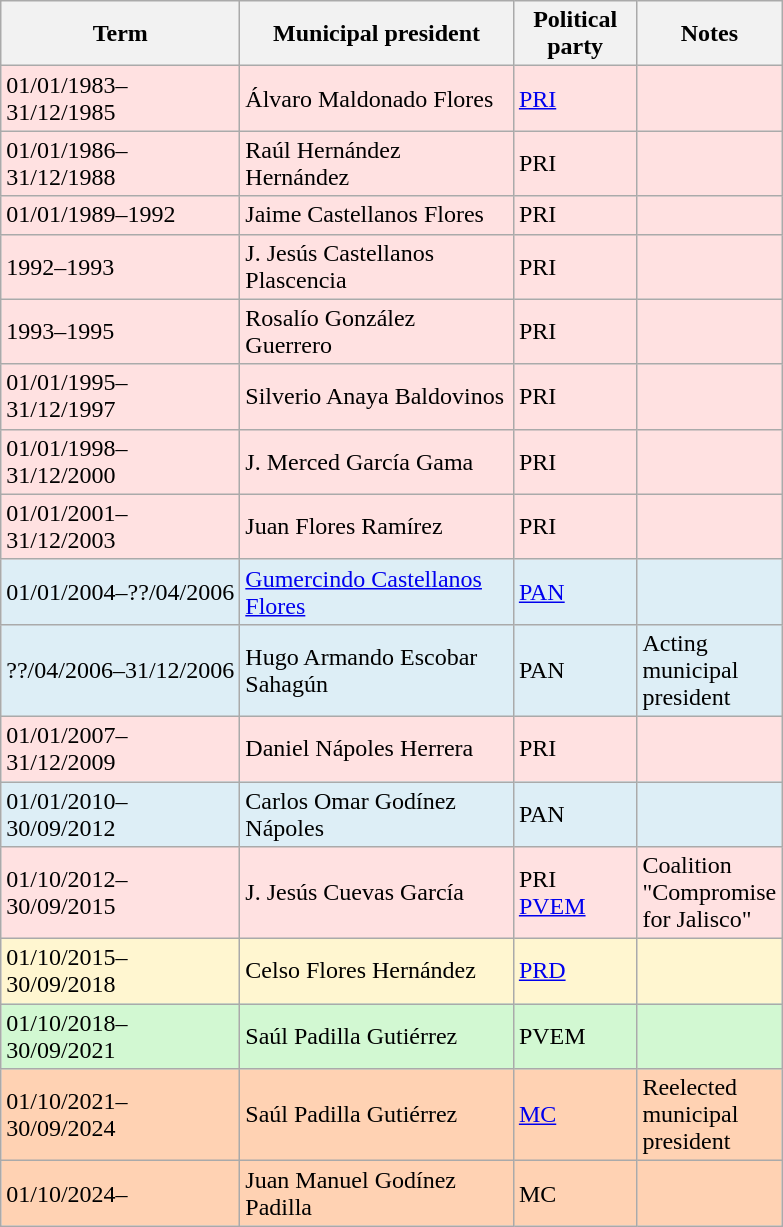<table class="wikitable">
<tr>
<th width=120px>Term</th>
<th width=175px>Municipal president</th>
<th width=75px>Political party</th>
<th width=80px>Notes</th>
</tr>
<tr style="background:#ffe1e1">
<td>01/01/1983–31/12/1985</td>
<td>Álvaro Maldonado Flores</td>
<td><a href='#'>PRI</a> </td>
<td></td>
</tr>
<tr style="background:#ffe1e1">
<td>01/01/1986–31/12/1988</td>
<td>Raúl Hernández Hernández</td>
<td Institutional Revolutionary Party>PRI </td>
<td></td>
</tr>
<tr style="background:#ffe1e1">
<td>01/01/1989–1992</td>
<td>Jaime Castellanos Flores</td>
<td Institutional Revolutionary Party>PRI </td>
<td></td>
</tr>
<tr style="background:#ffe1e1">
<td>1992–1993</td>
<td>J. Jesús Castellanos Plascencia</td>
<td Institutional Revolutionary Party>PRI </td>
<td></td>
</tr>
<tr style="background:#ffe1e1">
<td>1993–1995</td>
<td>Rosalío González Guerrero</td>
<td Institutional Revolutionary Party>PRI </td>
<td></td>
</tr>
<tr style="background:#ffe1e1">
<td>01/01/1995–31/12/1997</td>
<td>Silverio Anaya Baldovinos</td>
<td Institutional Revolutionary Party>PRI </td>
<td></td>
</tr>
<tr style="background:#ffe1e1">
<td>01/01/1998–31/12/2000</td>
<td>J. Merced García Gama</td>
<td Institutional Revolutionary Party>PRI </td>
<td></td>
</tr>
<tr style="background:#ffe1e1">
<td>01/01/2001–31/12/2003</td>
<td>Juan Flores Ramírez</td>
<td Institutional Revolutionary Party>PRI </td>
<td></td>
</tr>
<tr style="background:#ddeef6">
<td>01/01/2004–??/04/2006</td>
<td><a href='#'>Gumercindo Castellanos Flores</a></td>
<td><a href='#'>PAN</a> </td>
<td></td>
</tr>
<tr style="background:#ddeef6">
<td>??/04/2006–31/12/2006</td>
<td>Hugo Armando Escobar Sahagún</td>
<td National Action Party (Mexico)>PAN </td>
<td>Acting municipal president</td>
</tr>
<tr style="background:#ffe1e1">
<td>01/01/2007–31/12/2009</td>
<td>Daniel Nápoles Herrera</td>
<td Institutional Revolutionary Party>PRI </td>
<td></td>
</tr>
<tr style="background:#ddeef6">
<td>01/01/2010–30/09/2012</td>
<td>Carlos Omar Godínez Nápoles</td>
<td National Action Party (Mexico)>PAN </td>
<td></td>
</tr>
<tr style="background:#ffe1e1">
<td>01/10/2012–30/09/2015</td>
<td>J. Jesús Cuevas García</td>
<td Institutional Revolutionary Party>PRI <br><a href='#'>PVEM</a> </td>
<td>Coalition "Compromise for Jalisco"</td>
</tr>
<tr style="background:#fff6d0">
<td>01/10/2015–30/09/2018</td>
<td>Celso Flores Hernández</td>
<td><a href='#'>PRD</a> </td>
<td></td>
</tr>
<tr style="background:#d2f8d2">
<td>01/10/2018–30/09/2021</td>
<td>Saúl Padilla Gutiérrez</td>
<td Ecologist Green Party of Mexico>PVEM </td>
<td></td>
</tr>
<tr style="background:#ffd2b3">
<td>01/10/2021–30/09/2024</td>
<td>Saúl Padilla Gutiérrez</td>
<td><a href='#'>MC</a> </td>
<td>Reelected municipal president</td>
</tr>
<tr style="background:#ffd2b3">
<td>01/10/2024–</td>
<td>Juan Manuel Godínez Padilla</td>
<td>MC </td>
<td></td>
</tr>
</table>
